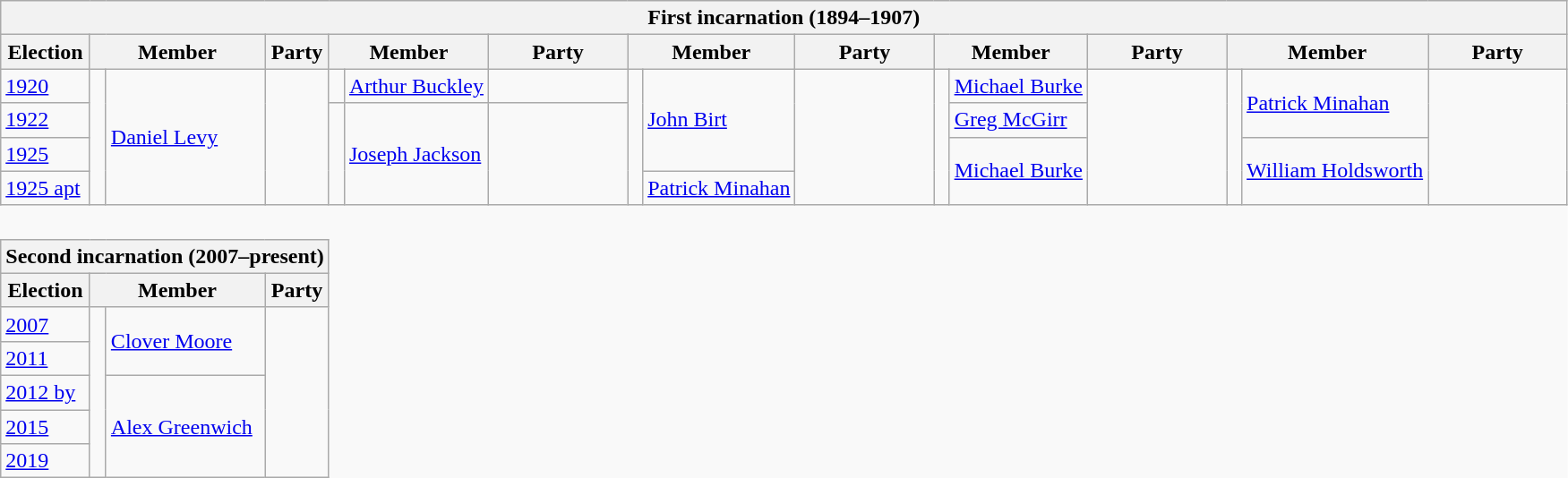<table class="wikitable" style='border-style: none none none none;'>
<tr>
<th colspan="16">First incarnation (1894–1907)</th>
</tr>
<tr>
<th>Election</th>
<th colspan="2">Member</th>
<th>Party</th>
<th colspan="2">Member</th>
<th style="width: 6em">Party</th>
<th colspan="2">Member</th>
<th style="width: 6em">Party</th>
<th colspan="2">Member</th>
<th style="width: 6em">Party</th>
<th colspan="2">Member</th>
<th style="width: 6em">Party</th>
</tr>
<tr style="background: #f9f9f9">
<td><a href='#'>1920</a></td>
<td rowspan="4" > </td>
<td rowspan="4"><a href='#'>Daniel Levy</a></td>
<td rowspan="4"></td>
<td> </td>
<td><a href='#'>Arthur Buckley</a></td>
<td></td>
<td rowspan=4 > </td>
<td rowspan="3"><a href='#'>John Birt</a></td>
<td rowspan=4></td>
<td rowspan="4" > </td>
<td><a href='#'>Michael Burke</a></td>
<td rowspan="4"></td>
<td rowspan="4" > </td>
<td rowspan="2"><a href='#'>Patrick Minahan</a></td>
<td rowspan="4"></td>
</tr>
<tr style="background: #f9f9f9">
<td><a href='#'>1922</a></td>
<td rowspan="3" > </td>
<td rowspan="3"><a href='#'>Joseph Jackson</a></td>
<td rowspan="3"></td>
<td><a href='#'>Greg McGirr</a></td>
</tr>
<tr style="background: #f9f9f9">
<td><a href='#'>1925</a></td>
<td rowspan="2"><a href='#'>Michael Burke</a></td>
<td rowspan="2"><a href='#'>William Holdsworth</a></td>
</tr>
<tr>
<td><a href='#'>1925 apt</a></td>
<td><a href='#'>Patrick Minahan</a></td>
</tr>
<tr>
<td colspan="4" style='border-style: none none none none;'> </td>
</tr>
<tr>
<th colspan="4">Second incarnation (2007–present)</th>
</tr>
<tr>
<th>Election</th>
<th colspan="2">Member</th>
<th>Party</th>
</tr>
<tr style="background: #f9f9f9">
<td><a href='#'>2007</a></td>
<td rowspan="5" > </td>
<td rowspan="2"><a href='#'>Clover Moore</a></td>
<td rowspan="5"></td>
</tr>
<tr style="background: #f9f9f9">
<td><a href='#'>2011</a></td>
</tr>
<tr style="background: #f9f9f9">
<td><a href='#'>2012 by</a></td>
<td rowspan="3"><a href='#'>Alex Greenwich</a></td>
</tr>
<tr style="background: #f9f9f9">
<td><a href='#'>2015</a></td>
</tr>
<tr style="background: #f9f9f9">
<td><a href='#'>2019</a></td>
</tr>
</table>
